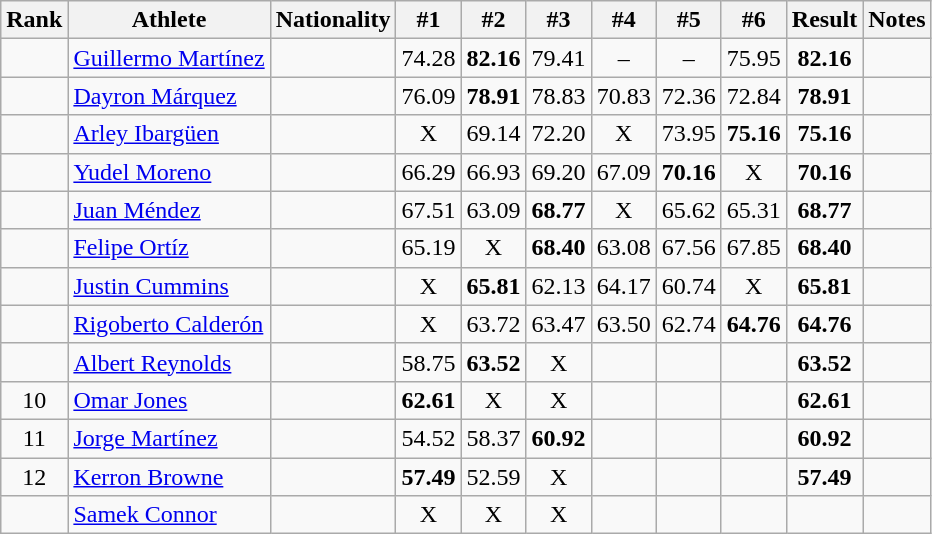<table class="wikitable sortable" style="text-align:center">
<tr>
<th>Rank</th>
<th>Athlete</th>
<th>Nationality</th>
<th>#1</th>
<th>#2</th>
<th>#3</th>
<th>#4</th>
<th>#5</th>
<th>#6</th>
<th>Result</th>
<th>Notes</th>
</tr>
<tr>
<td></td>
<td align=left><a href='#'>Guillermo Martínez</a></td>
<td align=left></td>
<td>74.28</td>
<td><strong>82.16</strong></td>
<td>79.41</td>
<td>–</td>
<td>–</td>
<td>75.95</td>
<td><strong>82.16</strong></td>
<td></td>
</tr>
<tr>
<td></td>
<td align=left><a href='#'>Dayron Márquez</a></td>
<td align=left></td>
<td>76.09</td>
<td><strong>78.91</strong></td>
<td>78.83</td>
<td>70.83</td>
<td>72.36</td>
<td>72.84</td>
<td><strong>78.91</strong></td>
<td></td>
</tr>
<tr>
<td></td>
<td align=left><a href='#'>Arley Ibargüen</a></td>
<td align=left></td>
<td>X</td>
<td>69.14</td>
<td>72.20</td>
<td>X</td>
<td>73.95</td>
<td><strong>75.16</strong></td>
<td><strong>75.16</strong></td>
<td></td>
</tr>
<tr>
<td></td>
<td align=left><a href='#'>Yudel Moreno</a></td>
<td align=left></td>
<td>66.29</td>
<td>66.93</td>
<td>69.20</td>
<td>67.09</td>
<td><strong>70.16</strong></td>
<td>X</td>
<td><strong>70.16</strong></td>
<td></td>
</tr>
<tr>
<td></td>
<td align=left><a href='#'>Juan Méndez</a></td>
<td align=left></td>
<td>67.51</td>
<td>63.09</td>
<td><strong>68.77</strong></td>
<td>X</td>
<td>65.62</td>
<td>65.31</td>
<td><strong>68.77</strong></td>
<td></td>
</tr>
<tr>
<td></td>
<td align=left><a href='#'>Felipe Ortíz</a></td>
<td align=left></td>
<td>65.19</td>
<td>X</td>
<td><strong>68.40</strong></td>
<td>63.08</td>
<td>67.56</td>
<td>67.85</td>
<td><strong>68.40</strong></td>
<td></td>
</tr>
<tr>
<td></td>
<td align=left><a href='#'>Justin Cummins</a></td>
<td align=left></td>
<td>X</td>
<td><strong>65.81</strong></td>
<td>62.13</td>
<td>64.17</td>
<td>60.74</td>
<td>X</td>
<td><strong>65.81</strong></td>
<td></td>
</tr>
<tr>
<td></td>
<td align=left><a href='#'>Rigoberto Calderón</a></td>
<td align=left></td>
<td>X</td>
<td>63.72</td>
<td>63.47</td>
<td>63.50</td>
<td>62.74</td>
<td><strong>64.76</strong></td>
<td><strong>64.76</strong></td>
<td></td>
</tr>
<tr>
<td></td>
<td align=left><a href='#'>Albert Reynolds</a></td>
<td align=left></td>
<td>58.75</td>
<td><strong>63.52</strong></td>
<td>X</td>
<td></td>
<td></td>
<td></td>
<td><strong>63.52</strong></td>
<td></td>
</tr>
<tr>
<td>10</td>
<td align=left><a href='#'>Omar Jones</a></td>
<td align=left></td>
<td><strong>62.61</strong></td>
<td>X</td>
<td>X</td>
<td></td>
<td></td>
<td></td>
<td><strong>62.61</strong></td>
<td></td>
</tr>
<tr>
<td>11</td>
<td align=left><a href='#'>Jorge Martínez</a></td>
<td align=left></td>
<td>54.52</td>
<td>58.37</td>
<td><strong>60.92</strong></td>
<td></td>
<td></td>
<td></td>
<td><strong>60.92</strong></td>
<td></td>
</tr>
<tr>
<td>12</td>
<td align=left><a href='#'>Kerron Browne</a></td>
<td align=left></td>
<td><strong>57.49</strong></td>
<td>52.59</td>
<td>X</td>
<td></td>
<td></td>
<td></td>
<td><strong>57.49</strong></td>
<td></td>
</tr>
<tr>
<td></td>
<td align=left><a href='#'>Samek Connor</a></td>
<td align=left></td>
<td>X</td>
<td>X</td>
<td>X</td>
<td></td>
<td></td>
<td></td>
<td><strong></strong></td>
<td></td>
</tr>
</table>
